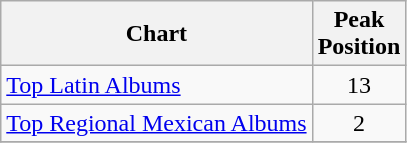<table class="wikitable">
<tr>
<th align="left">Chart</th>
<th align="center">Peak<br>Position</th>
</tr>
<tr>
<td align="left"><a href='#'>Top Latin Albums</a></td>
<td align="center">13</td>
</tr>
<tr>
<td align="left"><a href='#'>Top Regional Mexican Albums</a></td>
<td align="center">2</td>
</tr>
<tr>
</tr>
</table>
